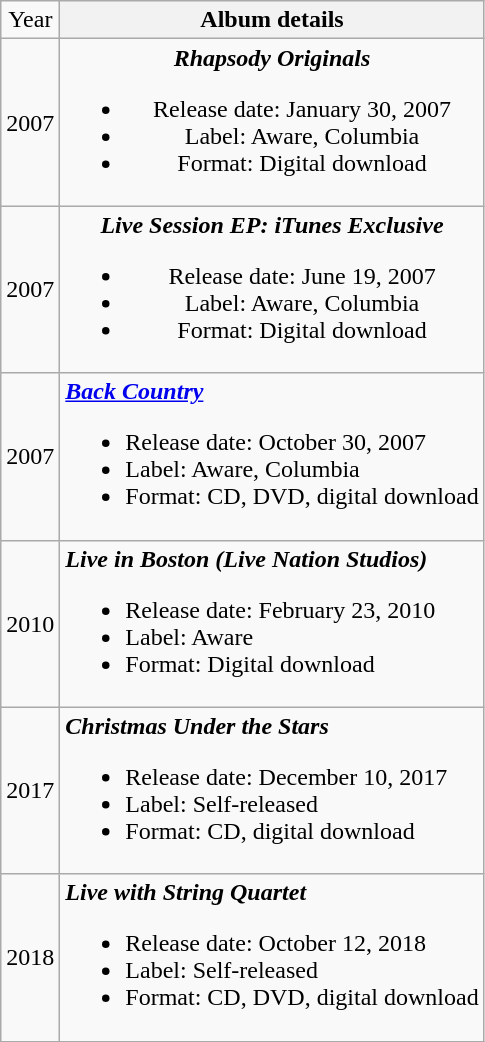<table class="wikitable" style="text-align:center;">
<tr>
<td scope="col">Year</td>
<th scope="col">Album details</th>
</tr>
<tr>
<td>2007</td>
<td><strong><em>Rhapsody Originals</em></strong><br><ul><li>Release date: January 30, 2007</li><li>Label: Aware, Columbia</li><li>Format: Digital download</li></ul></td>
</tr>
<tr>
<td>2007</td>
<td><strong><em>Live Session EP: iTunes Exclusive</em></strong><br><ul><li>Release date: June 19, 2007</li><li>Label: Aware, Columbia</li><li>Format: Digital download</li></ul></td>
</tr>
<tr>
<td>2007</td>
<td style="text-align:left;"><strong><em><a href='#'>Back Country</a></em></strong><br><ul><li>Release date: October 30, 2007</li><li>Label: Aware, Columbia</li><li>Format: CD, DVD, digital download</li></ul></td>
</tr>
<tr>
<td>2010</td>
<td style="text-align:left;"><strong><em>Live in Boston (Live Nation Studios)</em></strong><br><ul><li>Release date: February 23, 2010</li><li>Label: Aware</li><li>Format: Digital download</li></ul></td>
</tr>
<tr>
<td>2017</td>
<td style="text-align:left;"><strong><em>Christmas Under the Stars</em></strong><br><ul><li>Release date: December 10, 2017</li><li>Label: Self-released</li><li>Format: CD, digital download</li></ul></td>
</tr>
<tr>
<td>2018</td>
<td style="text-align:left;"><strong><em>Live with String Quartet</em></strong><br><ul><li>Release date: October 12, 2018</li><li>Label: Self-released</li><li>Format: CD, DVD, digital download</li></ul></td>
</tr>
</table>
